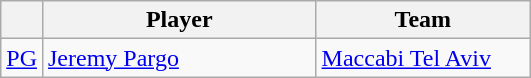<table class="wikitable">
<tr>
<th align="center"></th>
<th style="text-align:center;width:175px;">Player</th>
<th style="text-align:center;width:135px;">Team</th>
</tr>
<tr>
<td align=center><a href='#'>PG</a></td>
<td> <a href='#'>Jeremy Pargo</a></td>
<td><a href='#'>Maccabi Tel Aviv</a></td>
</tr>
</table>
